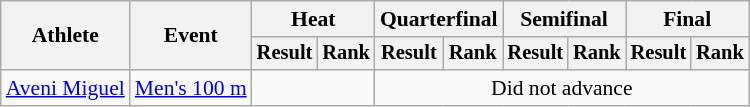<table class="wikitable" style="font-size:90%">
<tr>
<th rowspan="2">Athlete</th>
<th rowspan="2">Event</th>
<th colspan="2">Heat</th>
<th colspan="2">Quarterfinal</th>
<th colspan="2">Semifinal</th>
<th colspan="2">Final</th>
</tr>
<tr style="font-size:95%">
<th>Result</th>
<th>Rank</th>
<th>Result</th>
<th>Rank</th>
<th>Result</th>
<th>Rank</th>
<th>Result</th>
<th>Rank</th>
</tr>
<tr align=center>
<td align=left><a href='#'>Aveni Miguel</a></td>
<td align=left><a href='#'>Men's 100 m</a></td>
<td colspan="2"></td>
<td colspan="6">Did not advance</td>
</tr>
</table>
